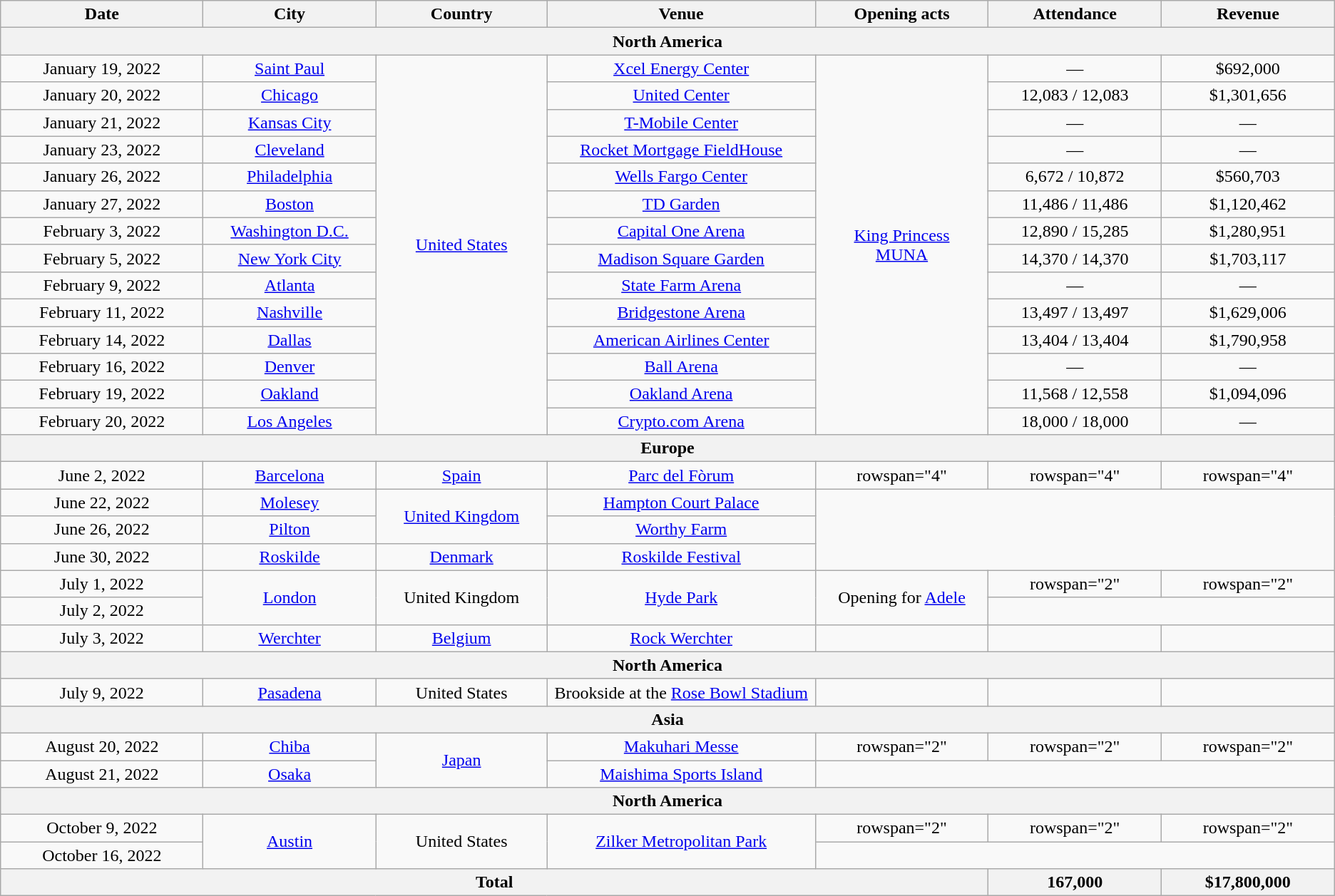<table class="wikitable plainrowheaders" style="text-align:center;">
<tr>
<th scope="col" style="width:12em;">Date</th>
<th scope="col" style="width:10em;">City</th>
<th scope="col" style="width:10em;">Country</th>
<th scope="col" style="width:16em;">Venue</th>
<th scope="col" style="width:10em;">Opening acts</th>
<th scope="col" style="width:10em;">Attendance</th>
<th scope="col" style="width:10em;">Revenue</th>
</tr>
<tr>
<th colspan="7">North America</th>
</tr>
<tr>
<td>January 19, 2022</td>
<td><a href='#'>Saint Paul</a></td>
<td rowspan="14"><a href='#'>United States</a></td>
<td><a href='#'>Xcel Energy Center</a></td>
<td rowspan="14"><a href='#'>King Princess</a><br><a href='#'>MUNA</a></td>
<td>—</td>
<td>$692,000</td>
</tr>
<tr>
<td>January 20, 2022</td>
<td><a href='#'>Chicago</a></td>
<td><a href='#'>United Center</a></td>
<td>12,083 / 12,083</td>
<td>$1,301,656</td>
</tr>
<tr>
<td>January 21, 2022</td>
<td><a href='#'>Kansas City</a></td>
<td><a href='#'>T-Mobile Center</a></td>
<td>—</td>
<td>—</td>
</tr>
<tr>
<td>January 23, 2022</td>
<td><a href='#'>Cleveland</a></td>
<td><a href='#'>Rocket Mortgage FieldHouse</a></td>
<td>—</td>
<td>—</td>
</tr>
<tr>
<td>January 26, 2022</td>
<td><a href='#'>Philadelphia</a></td>
<td><a href='#'>Wells Fargo Center</a></td>
<td>6,672 / 10,872</td>
<td>$560,703</td>
</tr>
<tr>
<td>January 27, 2022</td>
<td><a href='#'>Boston</a></td>
<td><a href='#'>TD Garden</a></td>
<td>11,486 / 11,486</td>
<td>$1,120,462</td>
</tr>
<tr>
<td>February 3, 2022</td>
<td><a href='#'>Washington D.C.</a></td>
<td><a href='#'>Capital One Arena</a></td>
<td>12,890 / 15,285</td>
<td>$1,280,951</td>
</tr>
<tr>
<td>February 5, 2022</td>
<td><a href='#'>New York City</a></td>
<td><a href='#'>Madison Square Garden</a></td>
<td>14,370 / 14,370</td>
<td>$1,703,117</td>
</tr>
<tr>
<td>February 9, 2022</td>
<td><a href='#'>Atlanta</a></td>
<td><a href='#'>State Farm Arena</a></td>
<td>—</td>
<td>—</td>
</tr>
<tr>
<td>February 11, 2022</td>
<td><a href='#'>Nashville</a></td>
<td><a href='#'>Bridgestone Arena</a></td>
<td>13,497 / 13,497</td>
<td>$1,629,006</td>
</tr>
<tr>
<td>February 14, 2022</td>
<td><a href='#'>Dallas</a></td>
<td><a href='#'>American Airlines Center</a></td>
<td>13,404 / 13,404</td>
<td>$1,790,958</td>
</tr>
<tr>
<td>February 16, 2022</td>
<td><a href='#'>Denver</a></td>
<td><a href='#'>Ball Arena</a></td>
<td>—</td>
<td>—</td>
</tr>
<tr>
<td>February 19, 2022</td>
<td><a href='#'>Oakland</a></td>
<td><a href='#'>Oakland Arena</a></td>
<td>11,568 / 12,558</td>
<td>$1,094,096</td>
</tr>
<tr>
<td>February 20, 2022</td>
<td><a href='#'>Los Angeles</a></td>
<td><a href='#'>Crypto.com Arena</a></td>
<td>18,000 / 18,000</td>
<td>—</td>
</tr>
<tr>
<th colspan="7">Europe</th>
</tr>
<tr>
<td>June 2, 2022</td>
<td><a href='#'>Barcelona</a></td>
<td><a href='#'>Spain</a></td>
<td><a href='#'>Parc del Fòrum</a></td>
<td>rowspan="4"</td>
<td>rowspan="4"</td>
<td>rowspan="4"</td>
</tr>
<tr>
<td>June 22, 2022</td>
<td><a href='#'>Molesey</a></td>
<td rowspan="2"><a href='#'>United Kingdom</a></td>
<td><a href='#'>Hampton Court Palace</a></td>
</tr>
<tr>
<td>June 26, 2022</td>
<td><a href='#'>Pilton</a></td>
<td><a href='#'>Worthy Farm</a></td>
</tr>
<tr>
<td>June 30, 2022</td>
<td><a href='#'>Roskilde</a></td>
<td><a href='#'>Denmark</a></td>
<td><a href='#'>Roskilde Festival</a></td>
</tr>
<tr>
<td>July 1, 2022</td>
<td rowspan="2"><a href='#'>London</a></td>
<td rowspan="2">United Kingdom</td>
<td rowspan="2"><a href='#'>Hyde Park</a></td>
<td rowspan="2">Opening for <a href='#'>Adele</a></td>
<td>rowspan="2" </td>
<td>rowspan="2" </td>
</tr>
<tr>
<td>July 2, 2022</td>
</tr>
<tr>
<td>July 3, 2022</td>
<td><a href='#'>Werchter</a></td>
<td><a href='#'>Belgium</a></td>
<td><a href='#'>Rock Werchter</a></td>
<td></td>
<td></td>
<td></td>
</tr>
<tr>
<th colspan="7">North America</th>
</tr>
<tr>
<td>July 9, 2022</td>
<td><a href='#'>Pasadena</a></td>
<td>United States</td>
<td>Brookside at the <a href='#'>Rose Bowl Stadium</a></td>
<td></td>
<td></td>
<td></td>
</tr>
<tr>
<th colspan="7">Asia</th>
</tr>
<tr>
<td>August 20, 2022</td>
<td><a href='#'>Chiba</a></td>
<td rowspan="2"><a href='#'>Japan</a></td>
<td><a href='#'>Makuhari Messe</a></td>
<td>rowspan="2"</td>
<td>rowspan="2"</td>
<td>rowspan="2"</td>
</tr>
<tr>
<td>August 21, 2022</td>
<td><a href='#'>Osaka</a></td>
<td><a href='#'>Maishima Sports Island</a></td>
</tr>
<tr>
<th colspan="7">North America</th>
</tr>
<tr>
<td>October 9, 2022</td>
<td rowspan="2"><a href='#'>Austin</a></td>
<td rowspan="2">United States</td>
<td rowspan="2"><a href='#'>Zilker Metropolitan Park</a></td>
<td>rowspan="2"</td>
<td>rowspan="2"</td>
<td>rowspan="2"</td>
</tr>
<tr>
<td>October 16, 2022</td>
</tr>
<tr>
<th colspan="5">Total</th>
<th>167,000</th>
<th>$17,800,000</th>
</tr>
</table>
